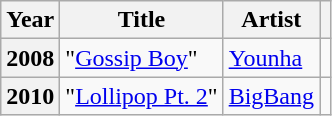<table class="wikitable plainrowheaders sortable">
<tr>
<th scope="col">Year</th>
<th scope="col">Title</th>
<th scope="col">Artist</th>
<th scope="col" class="unsortable"></th>
</tr>
<tr>
<th scope="row">2008</th>
<td>"<a href='#'>Gossip Boy</a>"</td>
<td><a href='#'>Younha</a></td>
<td style="text-align:center"></td>
</tr>
<tr>
<th scope="row">2010</th>
<td>"<a href='#'>Lollipop Pt. 2</a>"</td>
<td><a href='#'>BigBang</a></td>
<td style="text-align:center"></td>
</tr>
</table>
